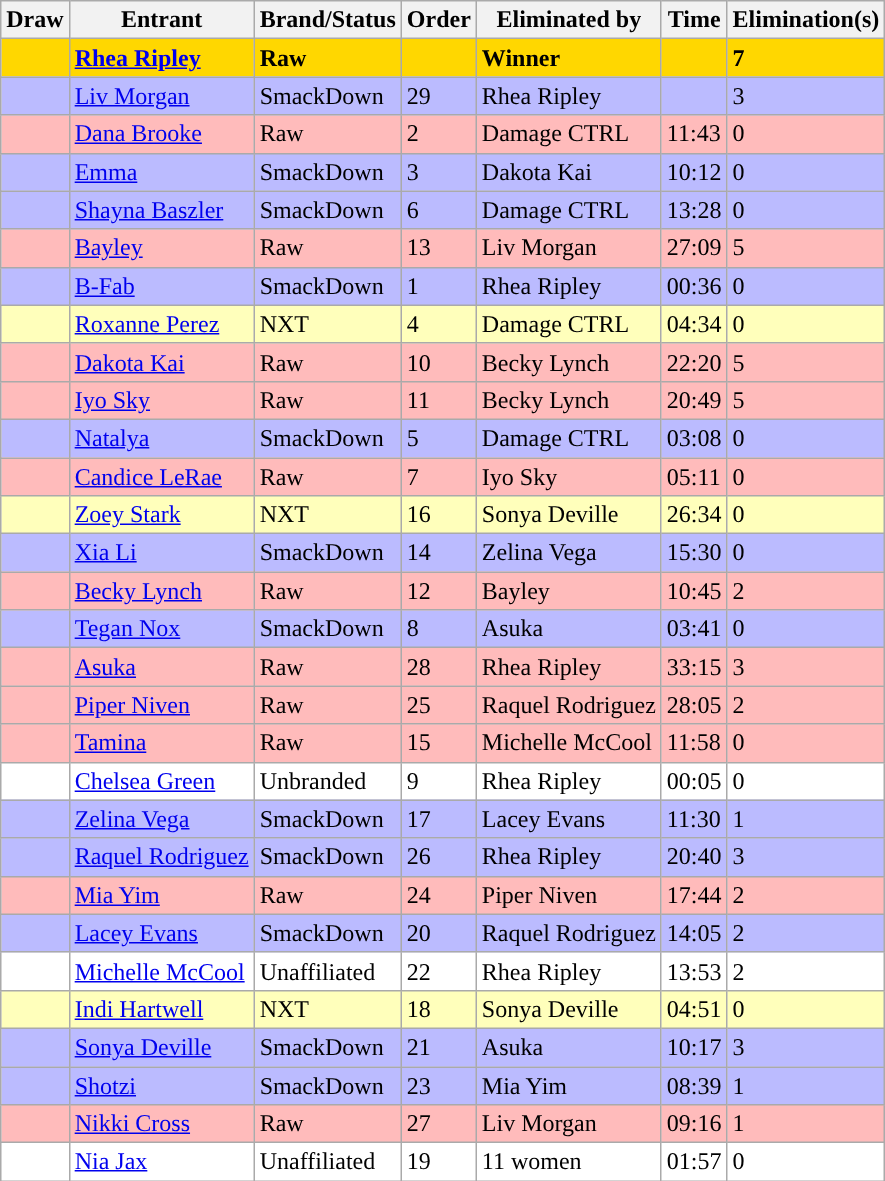<table class="wikitable sortable">
<tr>
<th>Draw</th>
<th>Entrant</th>
<th>Brand/Status</th>
<th>Order</th>
<th>Eliminated by</th>
<th>Time</th>
<th>Elimination(s)</th>
</tr>
<tr style="background: gold">
<td><strong></strong></td>
<td><strong><a href='#'>Rhea Ripley</a></strong></td>
<td><strong>Raw</strong></td>
<td><strong></strong></td>
<td><strong>Winner</strong></td>
<td><strong></strong></td>
<td><strong>7</strong></td>
</tr>
<tr style="background: #BBF;">
<td></td>
<td><a href='#'>Liv Morgan</a></td>
<td>SmackDown</td>
<td>29</td>
<td>Rhea Ripley</td>
<td></td>
<td>3</td>
</tr>
<tr style="background: #FBB;">
<td></td>
<td><a href='#'>Dana Brooke</a></td>
<td>Raw</td>
<td>2</td>
<td>Damage CTRL</td>
<td>11:43</td>
<td>0</td>
</tr>
<tr style="background: #BBF;">
<td></td>
<td><a href='#'>Emma</a></td>
<td>SmackDown</td>
<td>3</td>
<td>Dakota Kai</td>
<td>10:12</td>
<td>0</td>
</tr>
<tr style="background: #BBF;">
<td></td>
<td><a href='#'>Shayna Baszler</a></td>
<td>SmackDown</td>
<td>6</td>
<td>Damage CTRL</td>
<td>13:28</td>
<td>0</td>
</tr>
<tr style="background: #FBB;">
<td></td>
<td><a href='#'>Bayley</a></td>
<td>Raw</td>
<td>13</td>
<td>Liv Morgan</td>
<td>27:09</td>
<td>5</td>
</tr>
<tr style="background: #BBF;">
<td></td>
<td><a href='#'>B-Fab</a></td>
<td>SmackDown</td>
<td>1</td>
<td>Rhea Ripley</td>
<td>00:36</td>
<td>0</td>
</tr>
<tr style="background: #FFB;">
<td></td>
<td><a href='#'>Roxanne Perez</a></td>
<td>NXT</td>
<td>4</td>
<td>Damage CTRL</td>
<td>04:34</td>
<td>0</td>
</tr>
<tr style="background: #FBB;">
<td></td>
<td><a href='#'>Dakota Kai</a></td>
<td>Raw</td>
<td>10</td>
<td>Becky Lynch</td>
<td>22:20</td>
<td>5</td>
</tr>
<tr style="background: #FBB;">
<td></td>
<td><a href='#'>Iyo Sky</a></td>
<td>Raw</td>
<td>11</td>
<td>Becky Lynch</td>
<td>20:49</td>
<td>5</td>
</tr>
<tr style="background: #BBF;">
<td></td>
<td><a href='#'>Natalya</a></td>
<td>SmackDown</td>
<td>5</td>
<td>Damage CTRL</td>
<td>03:08</td>
<td>0</td>
</tr>
<tr style="background: #FBB;">
<td></td>
<td><a href='#'>Candice LeRae</a></td>
<td>Raw</td>
<td>7</td>
<td>Iyo Sky</td>
<td>05:11</td>
<td>0</td>
</tr>
<tr style="background: #FFB;">
<td></td>
<td><a href='#'>Zoey Stark</a></td>
<td>NXT</td>
<td>16</td>
<td>Sonya Deville</td>
<td>26:34</td>
<td>0</td>
</tr>
<tr style="background: #BBF;">
<td></td>
<td><a href='#'>Xia Li</a></td>
<td>SmackDown</td>
<td>14</td>
<td>Zelina Vega</td>
<td>15:30</td>
<td>0</td>
</tr>
<tr style="background: #FBB;">
<td></td>
<td><a href='#'>Becky Lynch</a></td>
<td>Raw</td>
<td>12</td>
<td>Bayley</td>
<td>10:45</td>
<td>2</td>
</tr>
<tr style="background: #BBF;">
<td></td>
<td><a href='#'>Tegan Nox</a></td>
<td>SmackDown</td>
<td>8</td>
<td>Asuka</td>
<td>03:41</td>
<td>0</td>
</tr>
<tr style="background: #FBB;">
<td></td>
<td><a href='#'>Asuka</a></td>
<td>Raw</td>
<td>28</td>
<td>Rhea Ripley</td>
<td>33:15</td>
<td>3</td>
</tr>
<tr style="background: #FBB;">
<td></td>
<td><a href='#'>Piper Niven</a></td>
<td>Raw</td>
<td>25</td>
<td>Raquel Rodriguez</td>
<td>28:05</td>
<td>2</td>
</tr>
<tr style="background: #FBB;">
<td></td>
<td><a href='#'>Tamina</a></td>
<td>Raw</td>
<td>15</td>
<td>Michelle McCool</td>
<td>11:58</td>
<td>0</td>
</tr>
<tr style="background: #FFF;">
<td></td>
<td><a href='#'>Chelsea Green</a></td>
<td>Unbranded</td>
<td>9</td>
<td>Rhea Ripley</td>
<td>00:05</td>
<td>0</td>
</tr>
<tr style="background: #BBF;">
<td></td>
<td><a href='#'>Zelina Vega</a></td>
<td>SmackDown</td>
<td>17</td>
<td>Lacey Evans</td>
<td>11:30</td>
<td>1</td>
</tr>
<tr style="background: #BBF;">
<td></td>
<td><a href='#'>Raquel Rodriguez</a></td>
<td>SmackDown</td>
<td>26</td>
<td>Rhea Ripley</td>
<td>20:40</td>
<td>3</td>
</tr>
<tr style="background: #FBB;">
<td></td>
<td><a href='#'>Mia Yim</a></td>
<td>Raw</td>
<td>24</td>
<td>Piper Niven</td>
<td>17:44</td>
<td>2</td>
</tr>
<tr style="background: #BBF;">
<td></td>
<td><a href='#'>Lacey Evans</a></td>
<td>SmackDown</td>
<td>20</td>
<td>Raquel Rodriguez</td>
<td>14:05</td>
<td>2</td>
</tr>
<tr style="background: #FFF;">
<td></td>
<td><a href='#'>Michelle McCool</a></td>
<td>Unaffiliated</td>
<td>22</td>
<td>Rhea Ripley</td>
<td>13:53</td>
<td>2</td>
</tr>
<tr style="background: #FFB;">
<td></td>
<td><a href='#'>Indi Hartwell</a></td>
<td>NXT</td>
<td>18</td>
<td>Sonya Deville</td>
<td>04:51</td>
<td>0</td>
</tr>
<tr style="background: #BBF;">
<td></td>
<td><a href='#'>Sonya Deville</a></td>
<td>SmackDown</td>
<td>21</td>
<td>Asuka</td>
<td>10:17</td>
<td>3</td>
</tr>
<tr style="background: #BBF;">
<td></td>
<td><a href='#'>Shotzi</a></td>
<td>SmackDown</td>
<td>23</td>
<td>Mia Yim</td>
<td>08:39</td>
<td>1</td>
</tr>
<tr style="background: #FBB;">
<td></td>
<td><a href='#'>Nikki Cross</a></td>
<td>Raw</td>
<td>27</td>
<td>Liv Morgan</td>
<td>09:16</td>
<td>1</td>
</tr>
<tr style="background: #FFF">
<td></td>
<td><a href='#'>Nia Jax</a></td>
<td>Unaffiliated</td>
<td>19</td>
<td>11 women</td>
<td>01:57</td>
<td>0</td>
</tr>
</table>
